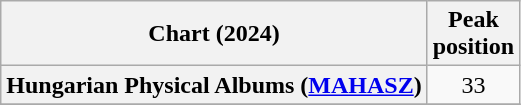<table class="wikitable sortable plainrowheaders" style="text-align:center">
<tr>
<th scope="col">Chart (2024)</th>
<th scope="col">Peak<br>position</th>
</tr>
<tr>
<th scope="row">Hungarian Physical Albums (<a href='#'>MAHASZ</a>)</th>
<td>33</td>
</tr>
<tr>
</tr>
</table>
